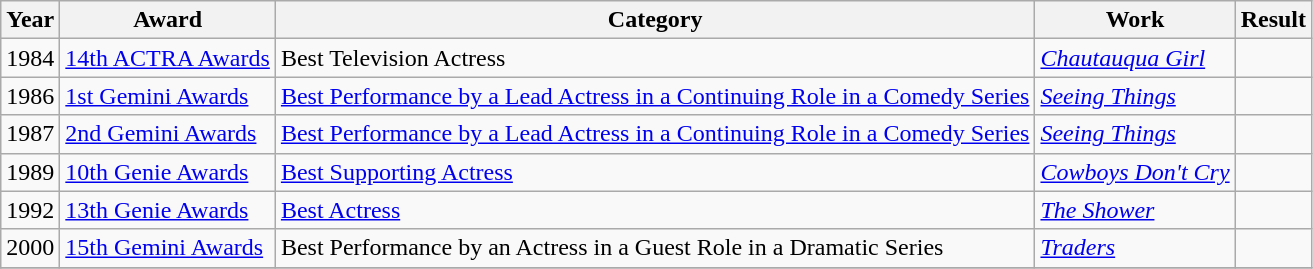<table class="wikitable sortable plainrowheaders">
<tr>
<th>Year</th>
<th>Award</th>
<th>Category</th>
<th>Work</th>
<th>Result</th>
</tr>
<tr>
<td>1984</td>
<td><a href='#'>14th ACTRA Awards</a></td>
<td>Best Television Actress</td>
<td><em><a href='#'>Chautauqua Girl</a></em></td>
<td></td>
</tr>
<tr>
<td>1986</td>
<td><a href='#'>1st Gemini Awards</a></td>
<td><a href='#'>Best Performance by a Lead Actress in a Continuing Role in a Comedy Series</a></td>
<td><em><a href='#'>Seeing Things</a></em></td>
<td></td>
</tr>
<tr>
<td>1987</td>
<td><a href='#'>2nd Gemini Awards</a></td>
<td><a href='#'>Best Performance by a Lead Actress in a Continuing Role in a Comedy Series</a></td>
<td><em><a href='#'>Seeing Things</a></em></td>
<td></td>
</tr>
<tr>
<td>1989</td>
<td><a href='#'>10th Genie Awards</a></td>
<td><a href='#'>Best Supporting Actress</a></td>
<td><em><a href='#'>Cowboys Don't Cry</a></em></td>
<td></td>
</tr>
<tr>
<td>1992</td>
<td><a href='#'>13th Genie Awards</a></td>
<td><a href='#'>Best Actress</a></td>
<td><em><a href='#'>The Shower</a></em></td>
<td></td>
</tr>
<tr>
<td>2000</td>
<td><a href='#'>15th Gemini Awards</a></td>
<td>Best Performance by an Actress in a Guest Role in a Dramatic Series</td>
<td><em><a href='#'>Traders</a></em></td>
<td></td>
</tr>
<tr>
</tr>
</table>
